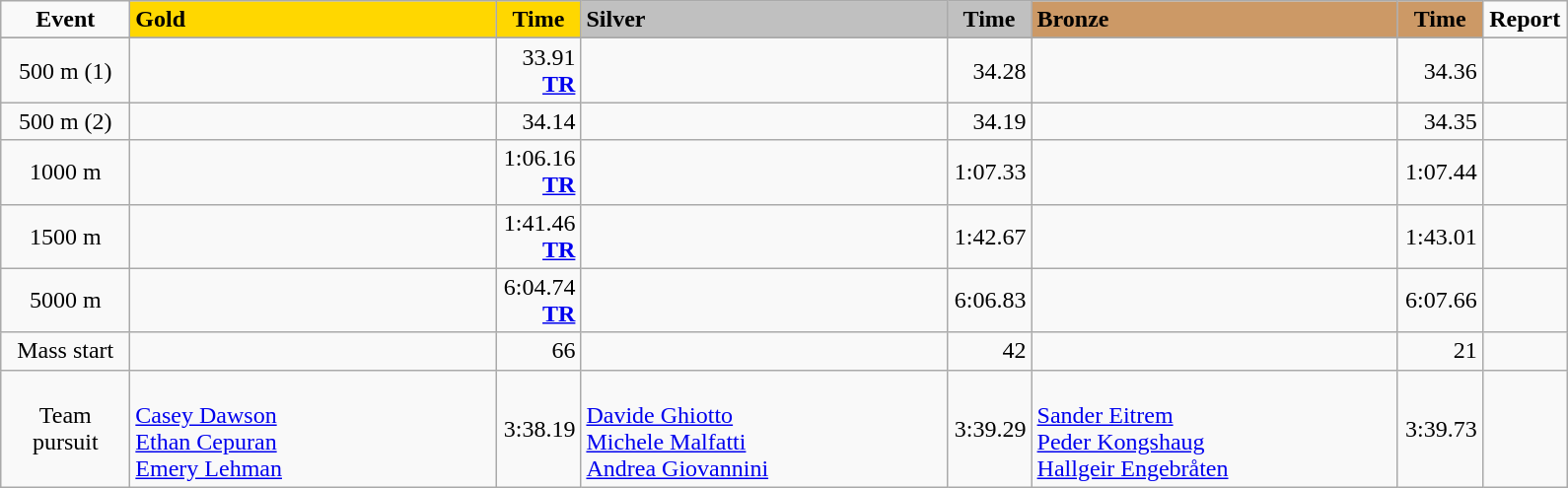<table class="wikitable">
<tr>
<td width="80" align="center"><strong>Event</strong></td>
<td width="240" bgcolor="gold"><strong>Gold</strong></td>
<td width="50" bgcolor="gold" align="center"><strong>Time</strong></td>
<td width="240" bgcolor="silver"><strong>Silver</strong></td>
<td width="50" bgcolor="silver" align="center"><strong>Time</strong></td>
<td width="240" bgcolor="#CC9966"><strong>Bronze</strong></td>
<td width="50" bgcolor="#CC9966" align="center"><strong>Time</strong></td>
<td width="50" align="center"><strong>Report</strong></td>
</tr>
<tr bgcolor="#cccccc">
</tr>
<tr>
<td align="center">500 m (1)</td>
<td></td>
<td align="right">33.91<br><strong><a href='#'>TR</a></strong></td>
<td></td>
<td align="right">34.28</td>
<td></td>
<td align="right">34.36</td>
<td align="center"></td>
</tr>
<tr>
<td align="center">500 m (2)</td>
<td></td>
<td align="right">34.14</td>
<td></td>
<td align="right">34.19</td>
<td></td>
<td align="right">34.35</td>
<td align="center"></td>
</tr>
<tr>
<td align="center">1000 m</td>
<td></td>
<td align="right">1:06.16<br><strong><a href='#'>TR</a></strong></td>
<td></td>
<td align="right">1:07.33</td>
<td></td>
<td align="right">1:07.44</td>
<td align="center"></td>
</tr>
<tr>
<td align="center">1500 m</td>
<td></td>
<td align="right">1:41.46<br><strong><a href='#'>TR</a></strong></td>
<td></td>
<td align="right">1:42.67</td>
<td></td>
<td align="right">1:43.01</td>
<td align="center"></td>
</tr>
<tr>
<td align="center">5000 m</td>
<td></td>
<td align="right">6:04.74<br><strong><a href='#'>TR</a></strong></td>
<td></td>
<td align="right">6:06.83</td>
<td></td>
<td align="right">6:07.66</td>
<td align="center"></td>
</tr>
<tr>
<td align="center">Mass start</td>
<td></td>
<td align="right">66</td>
<td></td>
<td align="right">42</td>
<td></td>
<td align="right">21</td>
<td align="center"></td>
</tr>
<tr>
<td align="center">Team pursuit</td>
<td><br><a href='#'>Casey Dawson</a><br><a href='#'>Ethan Cepuran</a><br><a href='#'>Emery Lehman</a></td>
<td align="right">3:38.19</td>
<td><br><a href='#'>Davide Ghiotto</a><br><a href='#'>Michele Malfatti</a><br><a href='#'>Andrea Giovannini</a></td>
<td align="right">3:39.29</td>
<td><br><a href='#'>Sander Eitrem</a><br><a href='#'>Peder Kongshaug</a><br><a href='#'>Hallgeir Engebråten</a></td>
<td align="right">3:39.73</td>
<td align="center"></td>
</tr>
</table>
